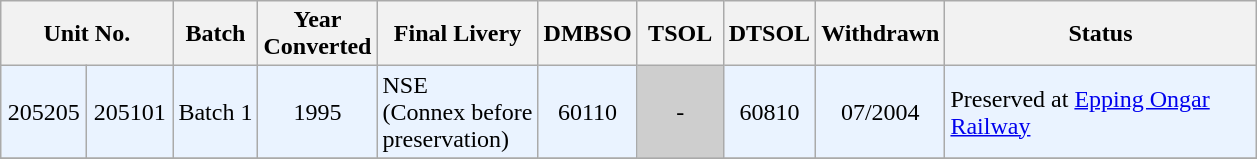<table class="wikitable">
<tr>
<th colspan=2>Unit No.</th>
<th>Batch</th>
<th width=70>Year <br>Converted</th>
<th width=100 align=left>Final Livery</th>
<th width=50>DMBSO</th>
<th width=50>TSOL</th>
<th width=50>DTSOL</th>
<th>Withdrawn</th>
<th width=200 align=left>Status</th>
</tr>
<tr>
<td width=50 style="background-color:#eaf3ff" align=center>205205</td>
<td width=50 style="background-color:#eaf3ff" align=center>205101</td>
<td style="background-color:#eaf3ff" align=center>Batch 1</td>
<td style="background-color:#eaf3ff" align=center>1995</td>
<td style="background-color:#eaf3ff">NSE<br>(Connex before preservation)</td>
<td style="background-color:#eaf3ff" align=center>60110</td>
<td style="background-color:#CECECE" align=center>-</td>
<td style="background-color:#eaf3ff" align=center>60810</td>
<td style="background-color:#eaf3ff" align=center>07/2004</td>
<td style="background-color:#eaf3ff" align=left>Preserved at <a href='#'>Epping Ongar Railway</a></td>
</tr>
<tr>
</tr>
</table>
